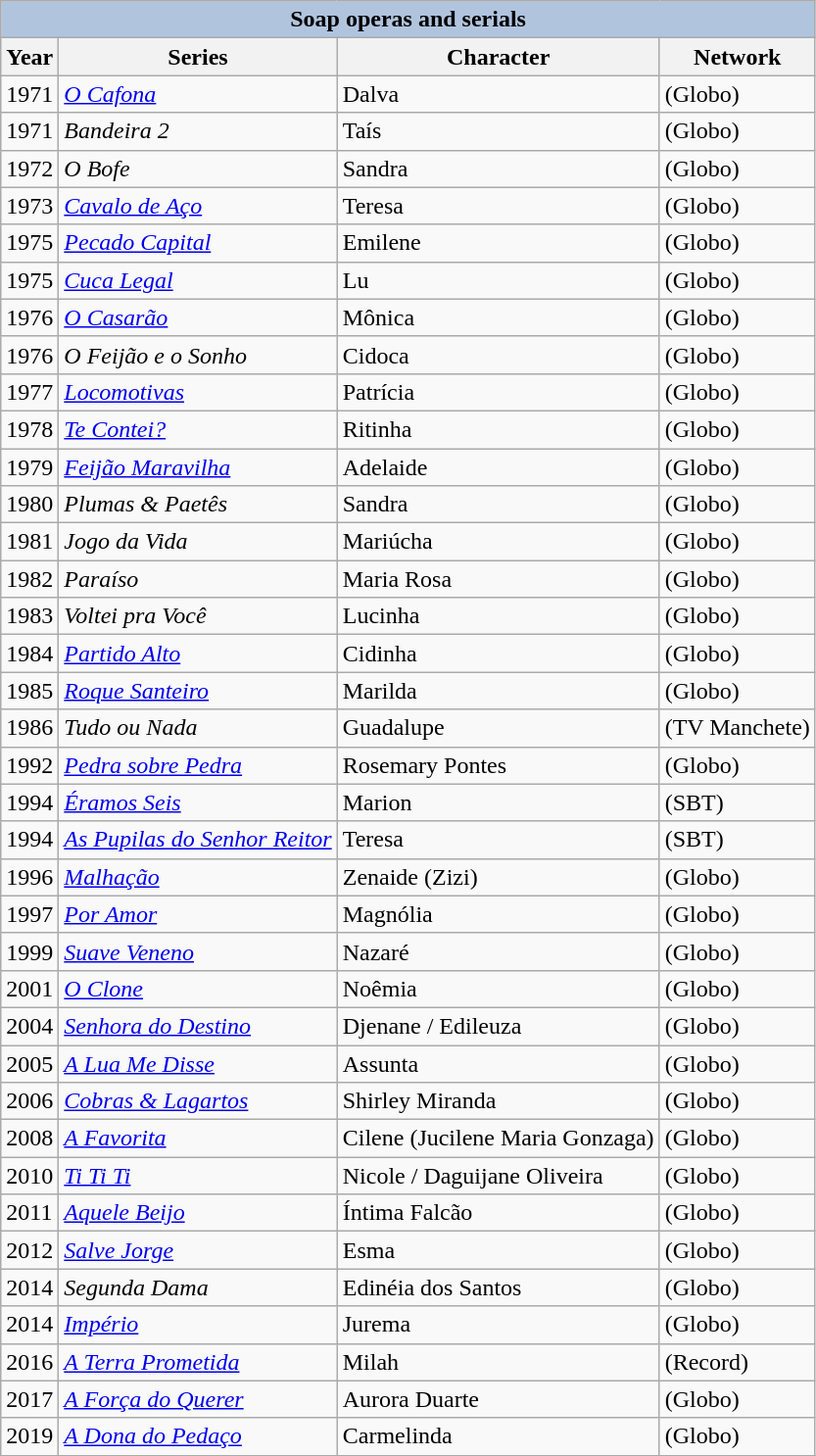<table class="wikitable" style="font-size: 100%;">
<tr>
<th colspan="4" style="background: LightSteelBlue;">Soap operas and serials</th>
</tr>
<tr>
<th>Year</th>
<th>Series</th>
<th>Character</th>
<th>Network</th>
</tr>
<tr>
<td>1971</td>
<td><em><a href='#'>O Cafona</a></em></td>
<td>Dalva</td>
<td>(Globo)</td>
</tr>
<tr>
<td>1971</td>
<td><em>Bandeira 2</em></td>
<td>Taís</td>
<td>(Globo)</td>
</tr>
<tr>
<td>1972</td>
<td><em>O Bofe</em></td>
<td>Sandra</td>
<td>(Globo)</td>
</tr>
<tr>
<td>1973</td>
<td><em><a href='#'>Cavalo de Aço</a></em></td>
<td>Teresa</td>
<td>(Globo)</td>
</tr>
<tr>
<td>1975</td>
<td><em><a href='#'>Pecado Capital</a></em></td>
<td>Emilene</td>
<td>(Globo)</td>
</tr>
<tr>
<td>1975</td>
<td><em><a href='#'>Cuca Legal</a></em></td>
<td>Lu</td>
<td>(Globo)</td>
</tr>
<tr>
<td>1976</td>
<td><em><a href='#'>O Casarão</a></em></td>
<td>Mônica</td>
<td>(Globo)</td>
</tr>
<tr>
<td>1976</td>
<td><em>O Feijão e o Sonho</em></td>
<td>Cidoca</td>
<td>(Globo)</td>
</tr>
<tr>
<td>1977</td>
<td><em><a href='#'>Locomotivas</a></em></td>
<td>Patrícia</td>
<td>(Globo)</td>
</tr>
<tr>
<td>1978</td>
<td><em><a href='#'>Te Contei?</a></em></td>
<td>Ritinha</td>
<td>(Globo)</td>
</tr>
<tr>
<td>1979</td>
<td><em><a href='#'>Feijão Maravilha</a></em></td>
<td>Adelaide</td>
<td>(Globo)</td>
</tr>
<tr>
<td>1980</td>
<td><em>Plumas & Paetês</em></td>
<td>Sandra</td>
<td>(Globo)</td>
</tr>
<tr>
<td>1981</td>
<td><em>Jogo da Vida</em></td>
<td>Mariúcha</td>
<td>(Globo)</td>
</tr>
<tr>
<td>1982</td>
<td><em>Paraíso</em></td>
<td>Maria Rosa</td>
<td>(Globo)</td>
</tr>
<tr>
<td>1983</td>
<td><em>Voltei pra Você</em></td>
<td>Lucinha</td>
<td>(Globo)</td>
</tr>
<tr>
<td>1984</td>
<td><em><a href='#'>Partido Alto</a></em></td>
<td>Cidinha</td>
<td>(Globo)</td>
</tr>
<tr>
<td>1985</td>
<td><em><a href='#'>Roque Santeiro</a></em></td>
<td>Marilda</td>
<td>(Globo)</td>
</tr>
<tr>
<td>1986</td>
<td><em>Tudo ou Nada</em></td>
<td>Guadalupe</td>
<td>(TV Manchete)</td>
</tr>
<tr>
<td>1992</td>
<td><em><a href='#'>Pedra sobre Pedra</a></em></td>
<td>Rosemary Pontes</td>
<td>(Globo)</td>
</tr>
<tr>
<td>1994</td>
<td><em><a href='#'>Éramos Seis</a></em></td>
<td>Marion</td>
<td>(SBT)</td>
</tr>
<tr>
<td>1994</td>
<td><em><a href='#'>As Pupilas do Senhor Reitor</a></em></td>
<td>Teresa</td>
<td>(SBT)</td>
</tr>
<tr>
<td>1996</td>
<td><em><a href='#'>Malhação</a></em></td>
<td>Zenaide (Zizi)</td>
<td>(Globo)</td>
</tr>
<tr>
<td>1997</td>
<td><em><a href='#'>Por Amor</a></em></td>
<td>Magnólia</td>
<td>(Globo)</td>
</tr>
<tr>
<td>1999</td>
<td><em><a href='#'>Suave Veneno</a></em></td>
<td>Nazaré</td>
<td>(Globo)</td>
</tr>
<tr>
<td>2001</td>
<td><em><a href='#'>O Clone</a></em></td>
<td>Noêmia</td>
<td>(Globo)</td>
</tr>
<tr>
<td>2004</td>
<td><em><a href='#'>Senhora do Destino</a></em></td>
<td>Djenane / Edileuza</td>
<td>(Globo)</td>
</tr>
<tr>
<td>2005</td>
<td><em><a href='#'>A Lua Me Disse</a></em></td>
<td>Assunta</td>
<td>(Globo)</td>
</tr>
<tr>
<td>2006</td>
<td><em><a href='#'>Cobras & Lagartos</a></em></td>
<td>Shirley Miranda</td>
<td>(Globo)</td>
</tr>
<tr>
<td>2008</td>
<td><em><a href='#'>A Favorita</a></em></td>
<td>Cilene (Jucilene Maria Gonzaga)</td>
<td>(Globo)</td>
</tr>
<tr>
<td>2010</td>
<td><em><a href='#'>Ti Ti Ti</a></em></td>
<td>Nicole / Daguijane Oliveira</td>
<td>(Globo)</td>
</tr>
<tr>
<td>2011</td>
<td><em><a href='#'>Aquele Beijo</a></em></td>
<td>Íntima Falcão</td>
<td>(Globo)</td>
</tr>
<tr>
<td>2012</td>
<td><em><a href='#'>Salve Jorge</a></em></td>
<td>Esma</td>
<td>(Globo)</td>
</tr>
<tr>
<td>2014</td>
<td><em>Segunda Dama</em></td>
<td>Edinéia dos Santos</td>
<td>(Globo) </td>
</tr>
<tr>
<td>2014</td>
<td><em><a href='#'>Império</a></em></td>
<td>Jurema</td>
<td>(Globo)</td>
</tr>
<tr>
<td>2016</td>
<td><em><a href='#'>A Terra Prometida</a></em></td>
<td>Milah</td>
<td>(Record)</td>
</tr>
<tr>
<td>2017</td>
<td><em><a href='#'>A Força do Querer</a></em></td>
<td>Aurora Duarte</td>
<td>(Globo)</td>
</tr>
<tr>
<td>2019</td>
<td><em><a href='#'>A Dona do Pedaço</a></em></td>
<td>Carmelinda</td>
<td>(Globo) </td>
</tr>
<tr>
</tr>
</table>
